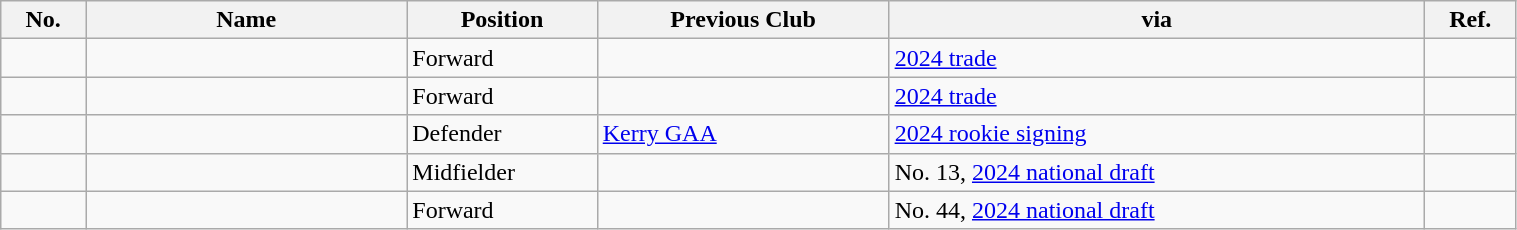<table class="wikitable sortable" style="width:80%;">
<tr>
<th width="1%">No.</th>
<th width="6%">Name</th>
<th width="2%">Position</th>
<th width="5%">Previous Club</th>
<th width="10%">via</th>
<th width="1%">Ref.</th>
</tr>
<tr>
<td></td>
<td></td>
<td>Forward</td>
<td></td>
<td><a href='#'>2024 trade</a></td>
<td></td>
</tr>
<tr>
<td></td>
<td></td>
<td>Forward</td>
<td></td>
<td><a href='#'>2024 trade</a></td>
<td></td>
</tr>
<tr>
<td></td>
<td></td>
<td>Defender</td>
<td><a href='#'>Kerry GAA</a></td>
<td><a href='#'>2024 rookie signing</a></td>
<td></td>
</tr>
<tr>
<td></td>
<td></td>
<td>Midfielder</td>
<td></td>
<td>No. 13, <a href='#'>2024 national draft</a></td>
<td></td>
</tr>
<tr>
<td></td>
<td></td>
<td>Forward</td>
<td></td>
<td>No. 44, <a href='#'>2024 national draft</a></td>
<td></td>
</tr>
</table>
